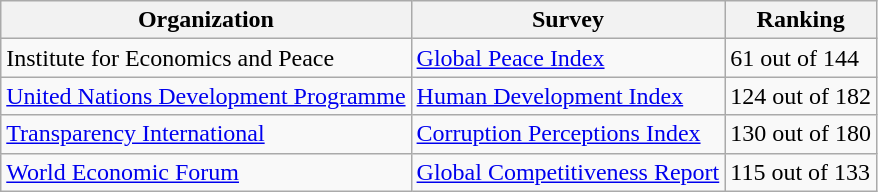<table class="wikitable">
<tr>
<th>Organization</th>
<th>Survey</th>
<th>Ranking</th>
</tr>
<tr>
<td>Institute for Economics and Peace </td>
<td><a href='#'>Global Peace Index</a></td>
<td>61 out of 144</td>
</tr>
<tr>
<td><a href='#'>United Nations Development Programme</a></td>
<td><a href='#'>Human Development Index</a></td>
<td>124 out of 182</td>
</tr>
<tr>
<td><a href='#'>Transparency International</a></td>
<td><a href='#'>Corruption Perceptions Index</a></td>
<td>130 out of 180</td>
</tr>
<tr>
<td><a href='#'>World Economic Forum</a></td>
<td><a href='#'>Global Competitiveness Report</a></td>
<td>115 out of 133</td>
</tr>
</table>
